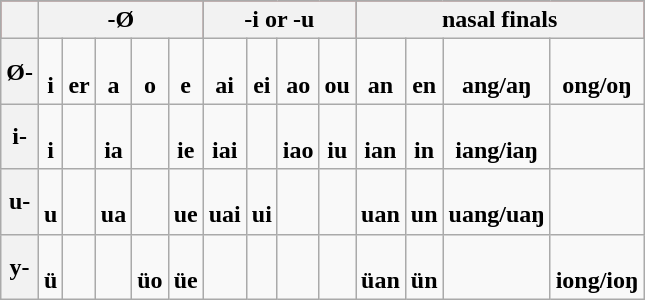<table class="wikitable" style="text-align:center">
<tr style="background:maroon; color:black">
<th></th>
<th colspan=5>-Ø</th>
<th colspan=4>-i or -u</th>
<th colspan=4>nasal finals</th>
</tr>
<tr>
<th>Ø-</th>
<td><br><strong>i</strong> </td>
<td><br><strong>er</strong> </td>
<td><br><strong>a</strong> </td>
<td><br><strong>o</strong> </td>
<td><br><strong>e</strong> </td>
<td><br><strong>ai</strong> </td>
<td><br><strong>ei</strong> </td>
<td><br><strong>ao</strong> </td>
<td><br><strong>ou</strong> </td>
<td><br><strong>an</strong> </td>
<td><br><strong>en</strong> </td>
<td><br><strong>ang/aŋ</strong> </td>
<td><br><strong>ong/oŋ</strong> </td>
</tr>
<tr>
<th>i-</th>
<td><br><strong>i</strong> </td>
<td></td>
<td><br><strong>ia</strong> </td>
<td></td>
<td><br><strong>ie</strong> </td>
<td><br><strong>iai</strong> </td>
<td></td>
<td><br><strong>iao</strong> </td>
<td><br><strong>iu</strong> </td>
<td><br><strong>ian</strong> </td>
<td><br><strong>in</strong> </td>
<td><br><strong>iang/iaŋ</strong> </td>
<td></td>
</tr>
<tr>
<th>u-</th>
<td><br><strong>u</strong> </td>
<td></td>
<td><br><strong>ua</strong> </td>
<td></td>
<td><br><strong>ue</strong> </td>
<td><br><strong>uai</strong> </td>
<td><br><strong>ui</strong> </td>
<td></td>
<td></td>
<td><br><strong>uan</strong> </td>
<td><br><strong>un</strong> </td>
<td><br><strong>uang/uaŋ</strong> </td>
<td></td>
</tr>
<tr>
<th>y-</th>
<td><br><strong>ü</strong> </td>
<td></td>
<td></td>
<td><br><strong>üo</strong> </td>
<td><br><strong>üe</strong> </td>
<td></td>
<td></td>
<td></td>
<td></td>
<td><br><strong>üan</strong> </td>
<td><br><strong>ün</strong> </td>
<td></td>
<td><br><strong>iong/ioŋ</strong> </td>
</tr>
</table>
